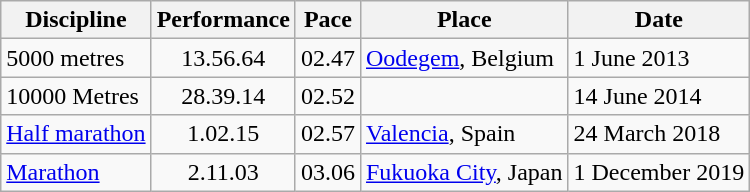<table class="wikitable">
<tr>
<th>Discipline</th>
<th>Performance</th>
<th>Pace</th>
<th>Place</th>
<th>Date</th>
</tr>
<tr>
<td>5000 metres</td>
<td align=center>13.56.64</td>
<td align=center>02.47</td>
<td><a href='#'>Oodegem</a>, Belgium</td>
<td>1 June 2013</td>
</tr>
<tr>
<td>10000 Metres</td>
<td align=center>28.39.14</td>
<td align=center>02.52</td>
<td></td>
<td>14 June 2014</td>
</tr>
<tr>
<td><a href='#'>Half marathon</a></td>
<td align=center>1.02.15</td>
<td align=center>02.57</td>
<td><a href='#'>Valencia</a>, Spain</td>
<td>24 March 2018</td>
</tr>
<tr>
<td><a href='#'>Marathon</a></td>
<td align=center>2.11.03</td>
<td align=center>03.06</td>
<td><a href='#'>Fukuoka City</a>, Japan</td>
<td>1 December 2019</td>
</tr>
</table>
